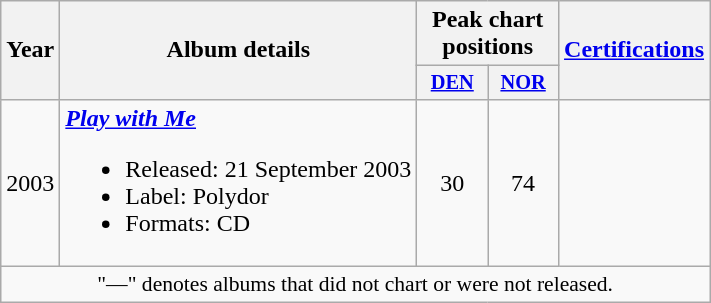<table class="wikitable plainrowheaders" style="text-align:center;" border="1">
<tr>
<th scope="col" rowspan="2">Year</th>
<th scope="col" rowspan="2">Album details</th>
<th scope="col" colspan="2">Peak chart positions</th>
<th scope="col" rowspan="2"><a href='#'>Certifications</a></th>
</tr>
<tr>
<th scope="col" style="width:3em;font-size:85%;"><a href='#'>DEN</a><br></th>
<th scope="col" style="width:3em;font-size:85%;"><a href='#'>NOR</a><br></th>
</tr>
<tr>
<td>2003</td>
<td align="left"><strong><em><a href='#'>Play with Me</a></em></strong><br><ul><li>Released: 21 September 2003</li><li>Label: Polydor</li><li>Formats: CD</li></ul></td>
<td>30</td>
<td>74</td>
<td></td>
</tr>
<tr>
<td align="center" colspan="14" style="font-size:90%">"—" denotes albums that did not chart or were not released.</td>
</tr>
</table>
